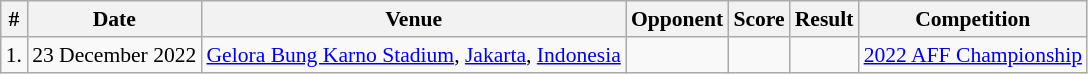<table class="wikitable" style="font-size:90%">
<tr>
<th>#</th>
<th>Date</th>
<th>Venue</th>
<th>Opponent</th>
<th>Score</th>
<th>Result</th>
<th>Competition</th>
</tr>
<tr>
<td>1.</td>
<td>23 December 2022</td>
<td><a href='#'>Gelora Bung Karno Stadium</a>, <a href='#'>Jakarta</a>, <a href='#'>Indonesia</a></td>
<td></td>
<td></td>
<td></td>
<td><a href='#'>2022 AFF Championship</a></td>
</tr>
</table>
